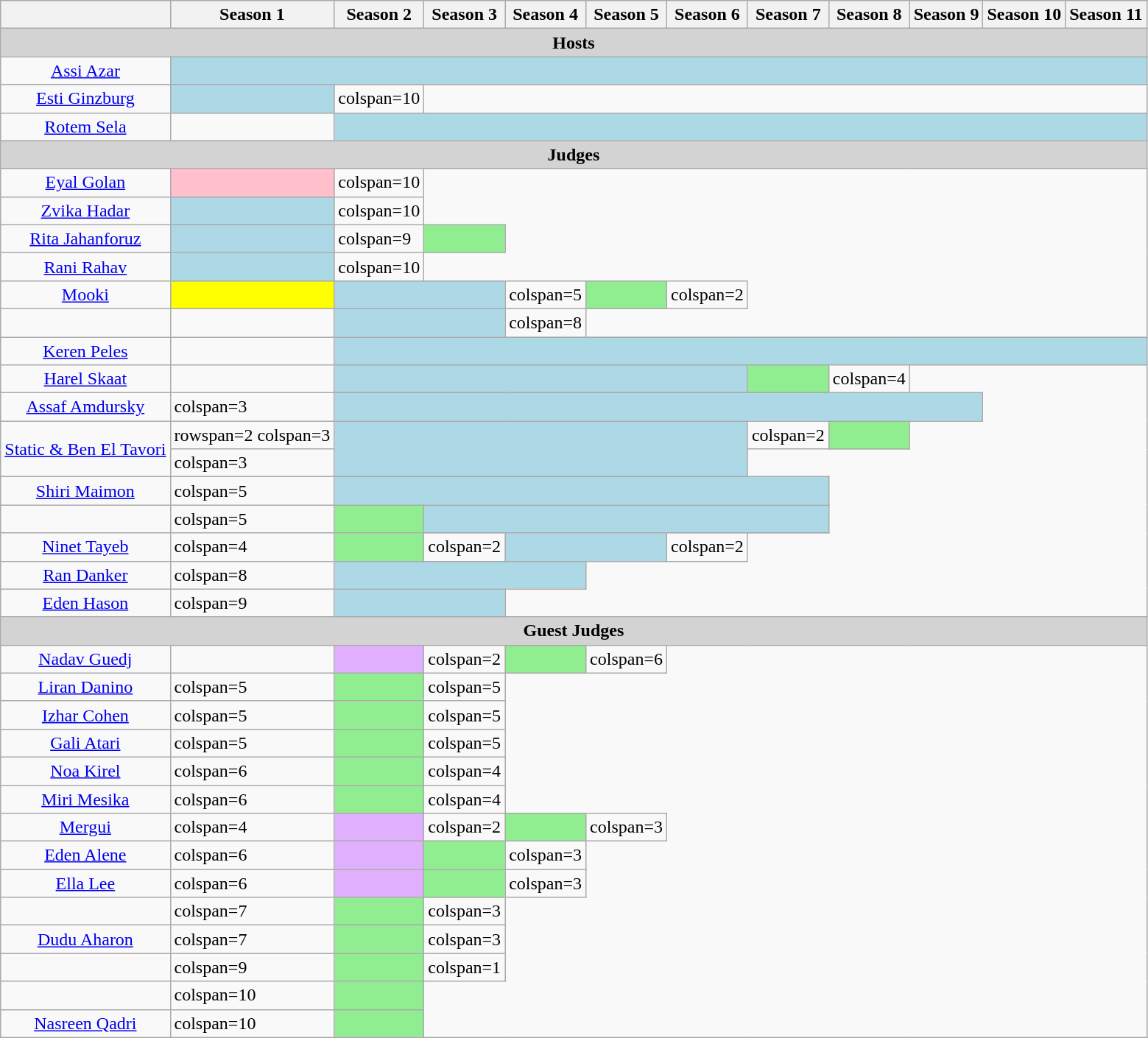<table class="wikitable">
<tr>
<th></th>
<th>Season 1</th>
<th>Season 2</th>
<th>Season 3</th>
<th>Season 4</th>
<th>Season 5</th>
<th>Season 6</th>
<th>Season 7</th>
<th>Season 8</th>
<th>Season 9</th>
<th>Season 10</th>
<th>Season 11</th>
</tr>
<tr>
<th colspan="12" style="background:lightgray">Hosts</th>
</tr>
<tr>
<td style="text-align: center;"><a href='#'>Assi Azar</a></td>
<td colspan=11 style="background:lightblue"></td>
</tr>
<tr>
<td style="text-align: center;"><a href='#'>Esti Ginzburg</a></td>
<td style="background:lightblue"></td>
<td>colspan=10 </td>
</tr>
<tr>
<td style="text-align: center;"><a href='#'>Rotem Sela</a></td>
<td></td>
<td colspan=10 style="background:lightblue"></td>
</tr>
<tr>
<th colspan="12" style="background:lightgray">Judges</th>
</tr>
<tr>
<td style="text-align: center;"><a href='#'>Eyal Golan</a></td>
<td style="background:pink"></td>
<td>colspan=10 </td>
</tr>
<tr>
<td style="text-align: center;"><a href='#'>Zvika Hadar</a></td>
<td style="background:lightblue"></td>
<td>colspan=10 </td>
</tr>
<tr>
<td style="text-align: center;"><a href='#'>Rita Jahanforuz</a></td>
<td style="background:lightblue"></td>
<td>colspan=9 </td>
<td style="background:lightgreen"></td>
</tr>
<tr>
<td style="text-align: center;"><a href='#'>Rani Rahav</a></td>
<td style="background:lightblue"></td>
<td>colspan=10 </td>
</tr>
<tr>
<td style="text-align: center;"><a href='#'>Mooki</a></td>
<td style="background:yellow"></td>
<td colspan=2 style="background:lightblue"></td>
<td>colspan=5 </td>
<td style="background:lightgreen"></td>
<td>colspan=2 </td>
</tr>
<tr>
<td style="text-align: center;"></td>
<td></td>
<td colspan=2 style="background:lightblue"></td>
<td>colspan=8 </td>
</tr>
<tr>
<td style="text-align: center;"><a href='#'>Keren Peles</a></td>
<td></td>
<td colspan=10 style="background:lightblue"></td>
</tr>
<tr>
<td style="text-align: center;"><a href='#'>Harel Skaat</a></td>
<td></td>
<td colspan=5 style="background:lightblue"></td>
<td style="background:lightgreen"></td>
<td>colspan=4 </td>
</tr>
<tr>
<td style="text-align: center;"><a href='#'>Assaf Amdursky</a></td>
<td>colspan=3 </td>
<td colspan=8 style="background:lightblue"></td>
</tr>
<tr>
<td rowspan=2 style="text-align: center;"><a href='#'>Static & Ben El Tavori</a></td>
<td>rowspan=2 colspan=3 </td>
<td rowspan=2 colspan=5 style="background:lightblue"></td>
<td>colspan=2 </td>
<td style="background:lightgreen"></td>
</tr>
<tr>
<td>colspan=3 </td>
</tr>
<tr>
<td style="text-align: center;"><a href='#'>Shiri Maimon</a></td>
<td>colspan=5 </td>
<td colspan=6 style="background:lightblue"></td>
</tr>
<tr>
<td style="text-align: center;"></td>
<td>colspan=5 </td>
<td style="background:lightgreen"></td>
<td colspan=5 style="background:lightblue"></td>
</tr>
<tr>
<td style="text-align: center;"><a href='#'>Ninet Tayeb</a></td>
<td>colspan=4 </td>
<td style="background:lightgreen"></td>
<td>colspan=2 </td>
<td colspan=2 style="background:lightblue"></td>
<td>colspan=2 </td>
</tr>
<tr>
<td style="text-align: center;"><a href='#'>Ran Danker</a></td>
<td>colspan=8 </td>
<td colspan=3 style="background:lightblue"></td>
</tr>
<tr>
<td style="text-align: center;"><a href='#'>Eden Hason</a></td>
<td>colspan=9 </td>
<td colspan=2 style="background:lightblue"></td>
</tr>
<tr>
<th colspan="12" style="background:lightgray">Guest Judges</th>
</tr>
<tr>
<td style="text-align: center;"><a href='#'>Nadav Guedj</a></td>
<td></td>
<td style="background:#E0B0FF"></td>
<td>colspan=2 </td>
<td style="background:lightgreen"></td>
<td>colspan=6 </td>
</tr>
<tr>
<td style="text-align: center;"><a href='#'>Liran Danino</a></td>
<td>colspan=5 </td>
<td style="background:lightgreen"></td>
<td>colspan=5 </td>
</tr>
<tr>
<td style="text-align: center;"><a href='#'>Izhar Cohen</a></td>
<td>colspan=5 </td>
<td style="background:lightgreen"></td>
<td>colspan=5 </td>
</tr>
<tr>
<td style="text-align: center;"><a href='#'>Gali Atari</a></td>
<td>colspan=5 </td>
<td style="background:lightgreen"></td>
<td>colspan=5 </td>
</tr>
<tr>
<td style="text-align: center;"><a href='#'>Noa Kirel</a></td>
<td>colspan=6 </td>
<td style="background:lightgreen"></td>
<td>colspan=4 </td>
</tr>
<tr>
<td style="text-align: center;"><a href='#'>Miri Mesika</a></td>
<td>colspan=6 </td>
<td style="background:lightgreen"></td>
<td>colspan=4 </td>
</tr>
<tr>
<td style="text-align: center;"><a href='#'>Mergui</a></td>
<td>colspan=4 </td>
<td style="background:#E0B0FF"></td>
<td>colspan=2 </td>
<td style="background:lightgreen"></td>
<td>colspan=3 </td>
</tr>
<tr>
<td style="text-align: center;"><a href='#'>Eden Alene</a></td>
<td>colspan=6 </td>
<td style="background:#E0B0FF"></td>
<td style="background:lightgreen"></td>
<td>colspan=3 </td>
</tr>
<tr>
<td style="text-align: center;"><a href='#'>Ella Lee</a></td>
<td>colspan=6 </td>
<td style="background:#E0B0FF"></td>
<td style="background:lightgreen"></td>
<td>colspan=3 </td>
</tr>
<tr>
<td style="text-align: center;"></td>
<td>colspan=7 </td>
<td style="background:lightgreen"></td>
<td>colspan=3 </td>
</tr>
<tr>
<td style="text-align: center;"><a href='#'>Dudu Aharon</a></td>
<td>colspan=7 </td>
<td style="background:lightgreen"></td>
<td>colspan=3 </td>
</tr>
<tr>
<td style="text-align: center;"></td>
<td>colspan=9 </td>
<td style="background:lightgreen"></td>
<td>colspan=1 </td>
</tr>
<tr>
<td style="text-align: center;"></td>
<td>colspan=10 </td>
<td style="background:lightgreen"></td>
</tr>
<tr>
<td style="text-align: center;"><a href='#'>Nasreen Qadri</a></td>
<td>colspan=10 </td>
<td style="background:lightgreen"></td>
</tr>
</table>
